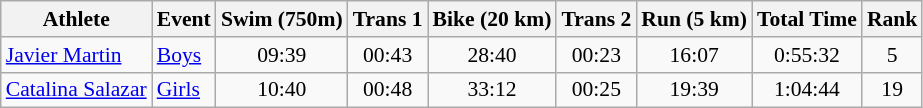<table class="wikitable" style="font-size:90%;">
<tr>
<th>Athlete</th>
<th>Event</th>
<th>Swim (750m)</th>
<th>Trans 1</th>
<th>Bike (20 km)</th>
<th>Trans 2</th>
<th>Run (5 km)</th>
<th>Total Time</th>
<th>Rank</th>
</tr>
<tr align=center>
<td align=left><a href='#'>Javier Martin</a></td>
<td align=left><a href='#'>Boys</a></td>
<td>09:39</td>
<td>00:43</td>
<td>28:40</td>
<td>00:23</td>
<td>16:07</td>
<td>0:55:32</td>
<td>5</td>
</tr>
<tr align=center>
<td align=left><a href='#'>Catalina Salazar</a></td>
<td align=left><a href='#'>Girls</a></td>
<td>10:40</td>
<td>00:48</td>
<td>33:12</td>
<td>00:25</td>
<td>19:39</td>
<td>1:04:44</td>
<td>19</td>
</tr>
</table>
